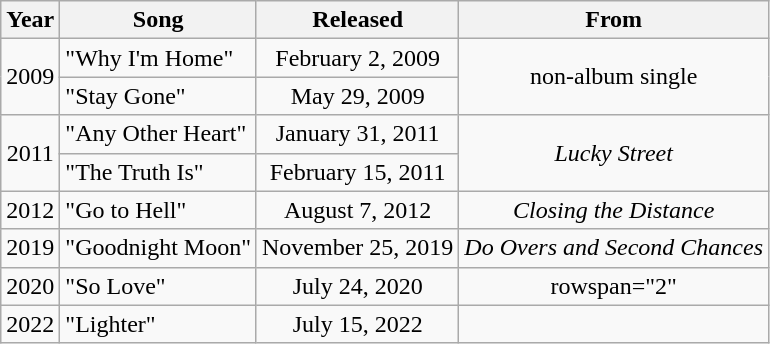<table class="wikitable" style="text-align:center;">
<tr>
<th>Year</th>
<th>Song</th>
<th>Released</th>
<th>From</th>
</tr>
<tr>
<td rowspan="2">2009</td>
<td style="text-align:left;">"Why I'm Home"</td>
<td>February 2, 2009</td>
<td rowspan="2">non-album single</td>
</tr>
<tr>
<td style="text-align:left;">"Stay Gone"</td>
<td>May 29, 2009</td>
</tr>
<tr>
<td rowspan="2">2011</td>
<td style="text-align:left;">"Any Other Heart"</td>
<td>January 31, 2011</td>
<td rowspan="2"><em>Lucky Street</em></td>
</tr>
<tr>
<td style="text-align:left;">"The Truth Is"</td>
<td>February 15, 2011</td>
</tr>
<tr>
<td>2012</td>
<td style="text-align:left;">"Go to Hell"</td>
<td>August 7, 2012</td>
<td><em>Closing the Distance</em></td>
</tr>
<tr>
<td>2019</td>
<td style="text-align:left;">"Goodnight Moon"</td>
<td>November 25, 2019</td>
<td><em>Do Overs and Second Chances</em></td>
</tr>
<tr>
<td>2020</td>
<td style="text-align:left;">"So Love"</td>
<td>July 24, 2020</td>
<td>rowspan="2" </td>
</tr>
<tr>
<td>2022</td>
<td style="text-align:left;">"Lighter"</td>
<td>July 15, 2022</td>
</tr>
</table>
